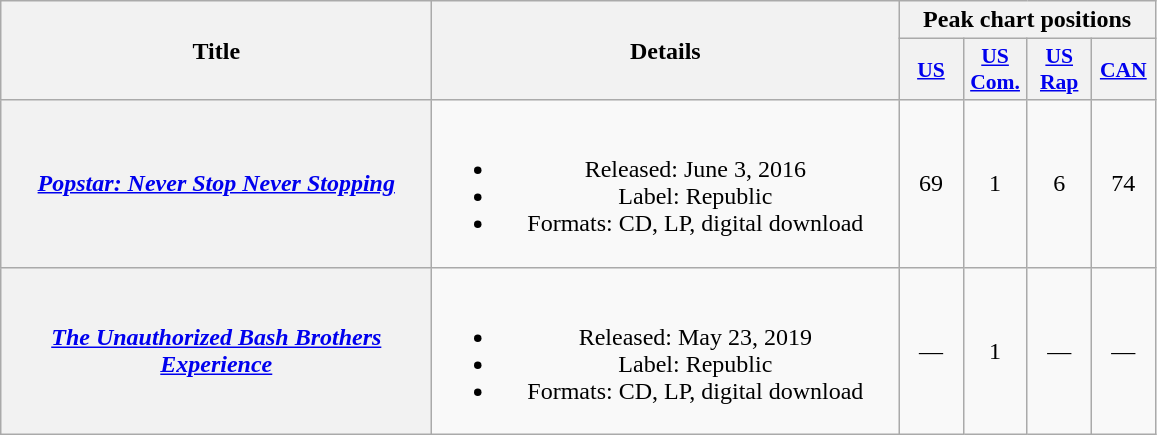<table class="wikitable plainrowheaders" style="text-align:center;">
<tr>
<th scope="col" rowspan="2" style="width:17.5em;">Title</th>
<th scope="col" rowspan="2" style="width:19em;">Details</th>
<th scope="col" colspan="4">Peak chart positions</th>
</tr>
<tr>
<th scope="col" style="width:2.5em;font-size:90%;"><a href='#'>US</a><br></th>
<th scope="col" style="width:2.5em;font-size:90%;"><a href='#'>US<br>Com.</a><br></th>
<th scope="col" style="width:2.5em;font-size:90%;"><a href='#'>US<br>Rap</a><br></th>
<th scope="col" style="width:2.5em;font-size:90%;"><a href='#'>CAN</a><br></th>
</tr>
<tr>
<th scope="row"><em><a href='#'>Popstar: Never Stop Never Stopping</a></em></th>
<td><br><ul><li>Released: June 3, 2016</li><li>Label: Republic</li><li>Formats: CD, LP, digital download</li></ul></td>
<td>69</td>
<td>1</td>
<td>6</td>
<td>74</td>
</tr>
<tr>
<th scope="row"><em><a href='#'>The Unauthorized Bash Brothers Experience</a></em></th>
<td><br><ul><li>Released: May 23, 2019</li><li>Label: Republic</li><li>Formats: CD, LP, digital download</li></ul></td>
<td>—</td>
<td>1</td>
<td>—</td>
<td>—</td>
</tr>
</table>
